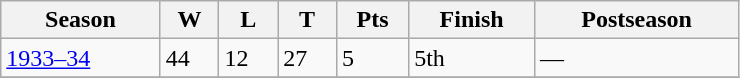<table class="wikitable" width=39%>
<tr>
<th>Season</th>
<th>W</th>
<th>L</th>
<th>T</th>
<th>Pts</th>
<th>Finish</th>
<th>Postseason</th>
</tr>
<tr>
<td><a href='#'>1933–34</a></td>
<td>44</td>
<td>12</td>
<td>27</td>
<td>5</td>
<td>5th</td>
<td>—</td>
</tr>
<tr>
</tr>
</table>
